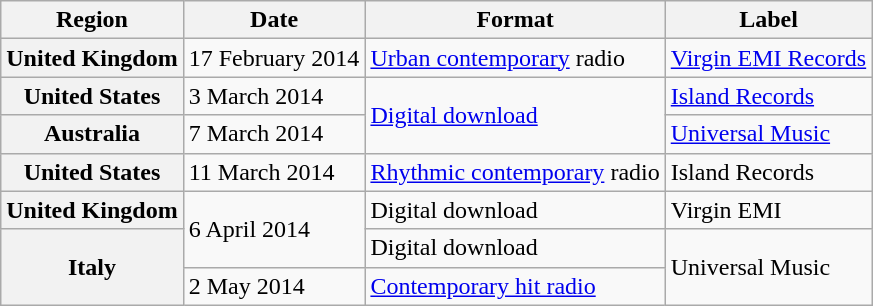<table class="wikitable plainrowheaders">
<tr>
<th scope="col">Region</th>
<th scope="col">Date</th>
<th scope="col">Format</th>
<th scope="col">Label</th>
</tr>
<tr>
<th scope="row">United Kingdom</th>
<td>17 February 2014</td>
<td><a href='#'>Urban contemporary</a> radio</td>
<td><a href='#'>Virgin EMI Records</a></td>
</tr>
<tr>
<th scope="row">United States</th>
<td>3 March 2014</td>
<td rowspan="2"><a href='#'>Digital download</a></td>
<td rowspan="1"><a href='#'>Island Records</a></td>
</tr>
<tr>
<th scope="row">Australia</th>
<td>7 March 2014</td>
<td rowspan="1"><a href='#'>Universal Music</a></td>
</tr>
<tr>
<th scope="row">United States</th>
<td>11 March 2014</td>
<td><a href='#'>Rhythmic contemporary</a> radio</td>
<td rowspan="1">Island Records</td>
</tr>
<tr>
<th scope="row">United Kingdom</th>
<td rowspan="2">6 April 2014</td>
<td>Digital download</td>
<td>Virgin EMI</td>
</tr>
<tr>
<th scope="row" rowspan="2">Italy</th>
<td>Digital download</td>
<td rowspan="2">Universal Music</td>
</tr>
<tr>
<td>2 May 2014</td>
<td><a href='#'>Contemporary hit radio</a></td>
</tr>
</table>
